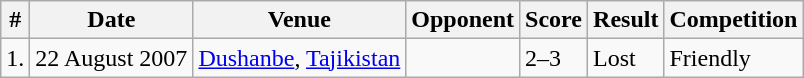<table class="wikitable">
<tr>
<th>#</th>
<th>Date</th>
<th>Venue</th>
<th>Opponent</th>
<th>Score</th>
<th>Result</th>
<th>Competition</th>
</tr>
<tr>
<td>1.</td>
<td>22 August 2007</td>
<td><a href='#'>Dushanbe</a>, <a href='#'>Tajikistan</a></td>
<td></td>
<td>2–3</td>
<td>Lost</td>
<td>Friendly</td>
</tr>
</table>
